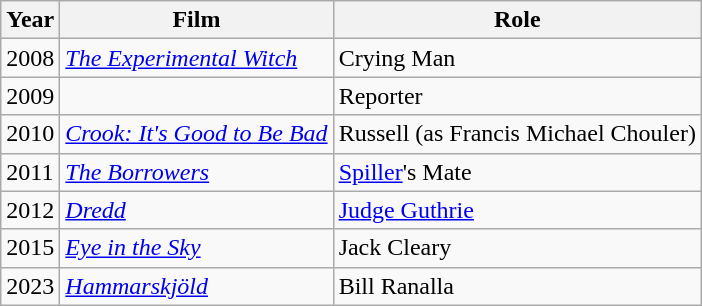<table class="wikitable sortable">
<tr>
<th>Year</th>
<th>Film</th>
<th>Role</th>
</tr>
<tr>
<td>2008</td>
<td><em><a href='#'>The Experimental Witch</a></em></td>
<td>Crying Man</td>
</tr>
<tr>
<td>2009</td>
<td><em></em></td>
<td>Reporter</td>
</tr>
<tr>
<td>2010</td>
<td><em><a href='#'>Crook: It's Good to Be Bad</a></em></td>
<td>Russell (as Francis Michael Chouler)</td>
</tr>
<tr>
<td>2011</td>
<td><em><a href='#'>The Borrowers</a></em></td>
<td><a href='#'>Spiller</a>'s Mate</td>
</tr>
<tr>
<td>2012</td>
<td><em><a href='#'>Dredd</a></em></td>
<td><a href='#'>Judge Guthrie</a></td>
</tr>
<tr>
<td>2015</td>
<td><em><a href='#'>Eye in the Sky</a></em></td>
<td>Jack Cleary</td>
</tr>
<tr>
<td>2023</td>
<td><em><a href='#'>Hammarskjöld</a></em></td>
<td>Bill Ranalla</td>
</tr>
</table>
